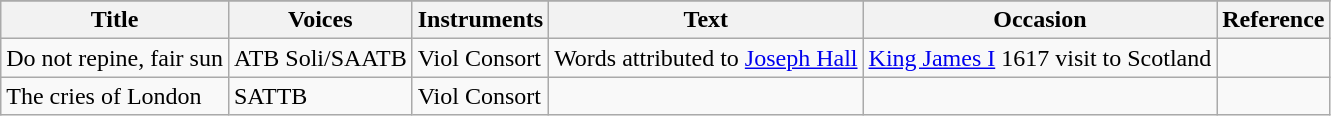<table class = "wikitable sortable">
<tr>
</tr>
<tr>
<th scope="col">Title</th>
<th scope="col">Voices</th>
<th scope="col">Instruments</th>
<th scope="col">Text</th>
<th scope="col">Occasion</th>
<th scope="col">Reference</th>
</tr>
<tr>
<td>Do not repine, fair sun</td>
<td>ATB Soli/SAATB</td>
<td>Viol Consort</td>
<td>Words attributed to <a href='#'>Joseph Hall</a></td>
<td><a href='#'>King James I</a> 1617 visit to Scotland</td>
<td></td>
</tr>
<tr>
<td>The cries of London</td>
<td>SATTB</td>
<td>Viol Consort</td>
<td></td>
<td></td>
<td></td>
</tr>
</table>
